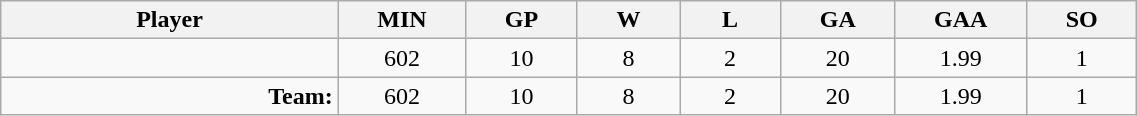<table class="wikitable sortable" width="60%">
<tr>
<th bgcolor="#DDDDFF" width="10%">Player</th>
<th width="3%" bgcolor="#DDDDFF" title="Minutes played">MIN</th>
<th width="3%" bgcolor="#DDDDFF" title="Games played in">GP</th>
<th width="3%" bgcolor="#DDDDFF" title="Games played in">W</th>
<th width="3%" bgcolor="#DDDDFF"title="Games played in">L</th>
<th width="3%" bgcolor="#DDDDFF" title="Goals against">GA</th>
<th width="3%" bgcolor="#DDDDFF" title="Goals against average">GAA</th>
<th width="3%" bgcolor="#DDDDFF" title="Shut-outs">SO</th>
</tr>
<tr align="center">
<td align="right"></td>
<td>602</td>
<td>10</td>
<td>8</td>
<td>2</td>
<td>20</td>
<td>1.99</td>
<td>1</td>
</tr>
<tr align="center">
<td align="right"><strong>Team:</strong></td>
<td>602</td>
<td>10</td>
<td>8</td>
<td>2</td>
<td>20</td>
<td>1.99</td>
<td>1</td>
</tr>
</table>
